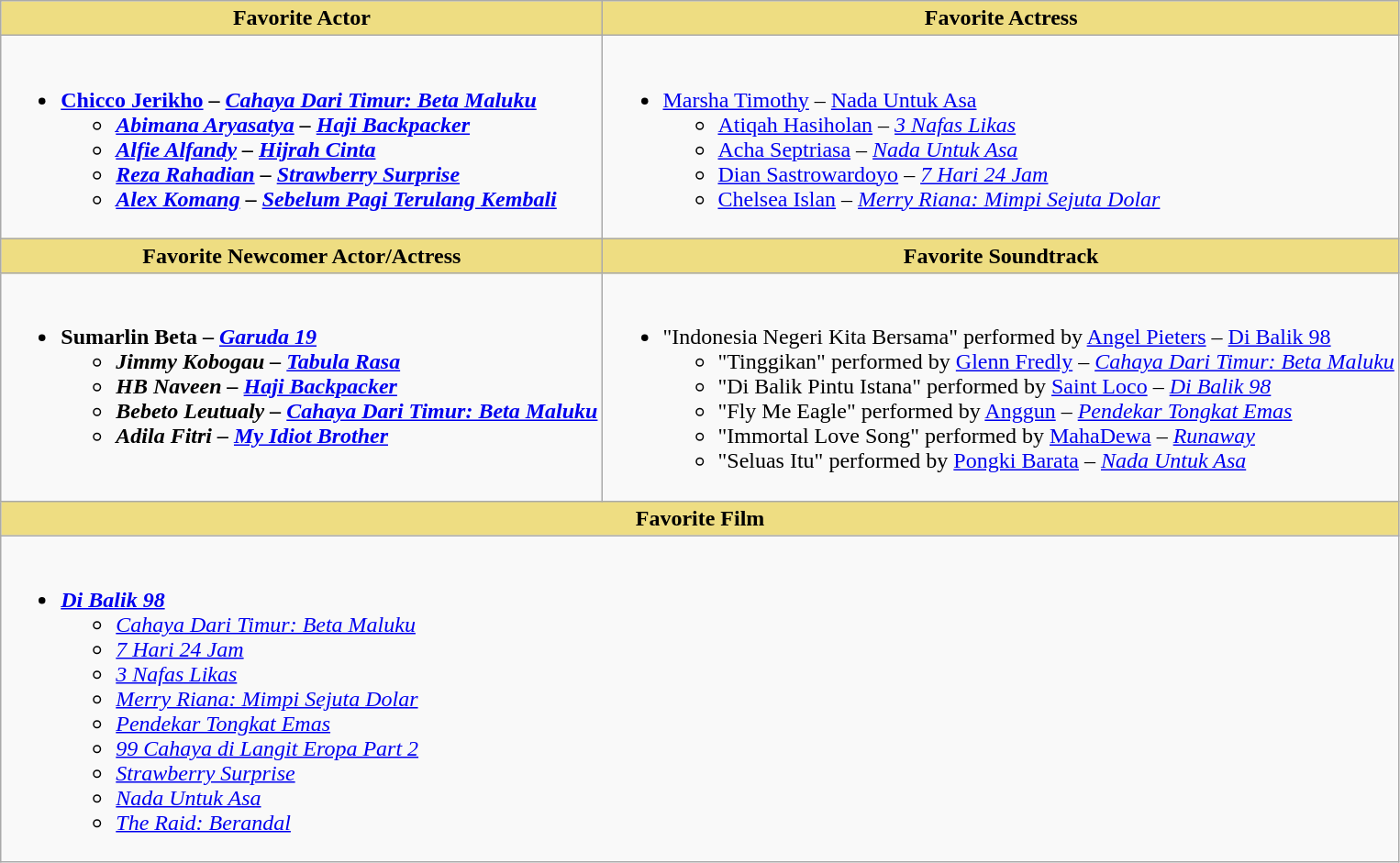<table class=wikitable style="width="100%">
<tr>
<th style="background:#EEDD82;" ! style="width="50%"><strong>Favorite Actor</strong></th>
<th style="background:#EEDD82;" ! style="width="50%"><strong>Favorite Actress</strong></th>
</tr>
<tr>
<td valign="top"><br><ul><li><strong><a href='#'>Chicco Jerikho</a></strong> <strong>– <em><a href='#'>Cahaya Dari Timur: Beta Maluku</a><strong><em><ul><li><a href='#'>Abimana Aryasatya</a> – </em><a href='#'>Haji Backpacker</a><em></li><li><a href='#'>Alfie Alfandy</a> – </em><a href='#'>Hijrah Cinta</a><em></li><li><a href='#'>Reza Rahadian</a> – </em><a href='#'>Strawberry Surprise</a><em></li><li><a href='#'>Alex Komang</a> – </em><a href='#'>Sebelum Pagi Terulang Kembali</a><em></li></ul></li></ul></td>
<td valign="top"><br><ul><li></strong><a href='#'>Marsha Timothy</a> – </em><a href='#'>Nada Untuk Asa</a></em></strong><ul><li><a href='#'>Atiqah Hasiholan</a> – <em><a href='#'>3 Nafas Likas</a></em></li><li><a href='#'>Acha Septriasa</a> – <em><a href='#'>Nada Untuk Asa</a></em></li><li><a href='#'>Dian Sastrowardoyo</a> – <em><a href='#'>7 Hari 24 Jam</a></em></li><li><a href='#'>Chelsea Islan</a> – <em><a href='#'>Merry Riana: Mimpi Sejuta Dolar</a></em></li></ul></li></ul></td>
</tr>
<tr>
<th style="background:#EEDD82;" ! style="width="50%"><strong>Favorite Newcomer Actor/Actress</strong></th>
<th style="background:#EEDD82;" ! style="width="50%"><strong>Favorite Soundtrack</strong></th>
</tr>
<tr>
<td valign="top"><br><ul><li><strong>Sumarlin Beta – <em><a href='#'>Garuda 19</a><strong><em><ul><li>Jimmy Kobogau – </em><a href='#'>Tabula Rasa</a><em></li><li>HB Naveen – </em><a href='#'>Haji Backpacker</a><em></li><li>Bebeto Leutualy – </em><a href='#'>Cahaya Dari Timur: Beta Maluku</a><em></li><li>Adila Fitri – </em><a href='#'>My Idiot Brother</a><em></li></ul></li></ul></td>
<td valign="top"><br><ul><li></strong>"Indonesia Negeri Kita Bersama" performed by <a href='#'>Angel Pieters</a> – </em><a href='#'>Di Balik 98</a></em></strong><ul><li>"Tinggikan" performed by <a href='#'>Glenn Fredly</a> – <em><a href='#'>Cahaya Dari Timur: Beta Maluku</a></em></li><li>"Di Balik Pintu Istana" performed by <a href='#'>Saint Loco</a> – <em><a href='#'>Di Balik 98</a></em></li><li>"Fly Me Eagle" performed by <a href='#'>Anggun</a> – <em><a href='#'>Pendekar Tongkat Emas</a></em></li><li>"Immortal Love Song" performed by <a href='#'>MahaDewa</a> – <em><a href='#'>Runaway</a></em></li><li>"Seluas Itu" performed by <a href='#'>Pongki Barata</a> – <em><a href='#'>Nada Untuk Asa</a></em></li></ul></li></ul></td>
</tr>
<tr>
<th style="background:#EEDD82;" ! style="width="50%" colspan= "2"><strong>Favorite Film</strong></th>
</tr>
<tr>
<td valign="top" colspan= "2"><br><ul><li><strong><em><a href='#'>Di Balik 98</a></em></strong><ul><li><em><a href='#'>Cahaya Dari Timur: Beta Maluku</a></em></li><li><em><a href='#'>7 Hari 24 Jam</a></em></li><li><em><a href='#'>3 Nafas Likas</a></em></li><li><em><a href='#'>Merry Riana: Mimpi Sejuta Dolar</a></em></li><li><em><a href='#'>Pendekar Tongkat Emas</a></em></li><li><em><a href='#'>99 Cahaya di Langit Eropa Part 2</a></em></li><li><em><a href='#'>Strawberry Surprise</a></em></li><li><em><a href='#'>Nada Untuk Asa</a></em></li><li><em><a href='#'>The Raid: Berandal</a></em></li></ul></li></ul></td>
</tr>
</table>
